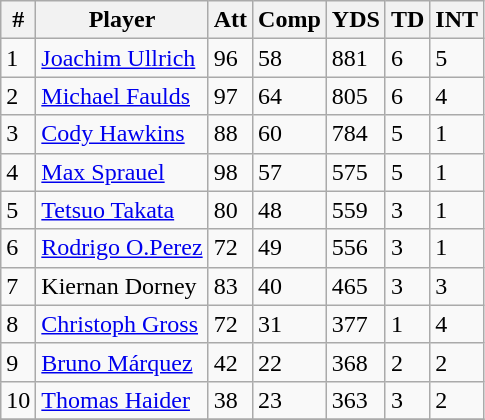<table class="wikitable sortable">
<tr>
<th>#</th>
<th>Player</th>
<th>Att</th>
<th>Comp</th>
<th>YDS</th>
<th>TD</th>
<th>INT</th>
</tr>
<tr>
<td>1</td>
<td> <a href='#'>Joachim Ullrich</a></td>
<td>96</td>
<td>58</td>
<td>881</td>
<td>6</td>
<td>5</td>
</tr>
<tr>
<td>2</td>
<td> <a href='#'>Michael Faulds</a></td>
<td>97</td>
<td>64</td>
<td>805</td>
<td>6</td>
<td>4</td>
</tr>
<tr>
<td>3</td>
<td> <a href='#'>Cody Hawkins</a></td>
<td>88</td>
<td>60</td>
<td>784</td>
<td>5</td>
<td>1</td>
</tr>
<tr>
<td>4</td>
<td> <a href='#'>Max Sprauel</a></td>
<td>98</td>
<td>57</td>
<td>575</td>
<td>5</td>
<td>1</td>
</tr>
<tr>
<td>5</td>
<td> <a href='#'>Tetsuo Takata</a></td>
<td>80</td>
<td>48</td>
<td>559</td>
<td>3</td>
<td>1</td>
</tr>
<tr>
<td>6</td>
<td> <a href='#'>Rodrigo O.Perez</a></td>
<td>72</td>
<td>49</td>
<td>556</td>
<td>3</td>
<td>1</td>
</tr>
<tr>
<td>7</td>
<td> Kiernan Dorney</td>
<td>83</td>
<td>40</td>
<td>465</td>
<td>3</td>
<td>3</td>
</tr>
<tr>
<td>8</td>
<td> <a href='#'>Christoph Gross</a></td>
<td>72</td>
<td>31</td>
<td>377</td>
<td>1</td>
<td>4</td>
</tr>
<tr>
<td>9</td>
<td> <a href='#'>Bruno Márquez</a></td>
<td>42</td>
<td>22</td>
<td>368</td>
<td>2</td>
<td>2</td>
</tr>
<tr>
<td>10</td>
<td> <a href='#'>Thomas Haider</a></td>
<td>38</td>
<td>23</td>
<td>363</td>
<td>3</td>
<td>2</td>
</tr>
<tr>
</tr>
</table>
